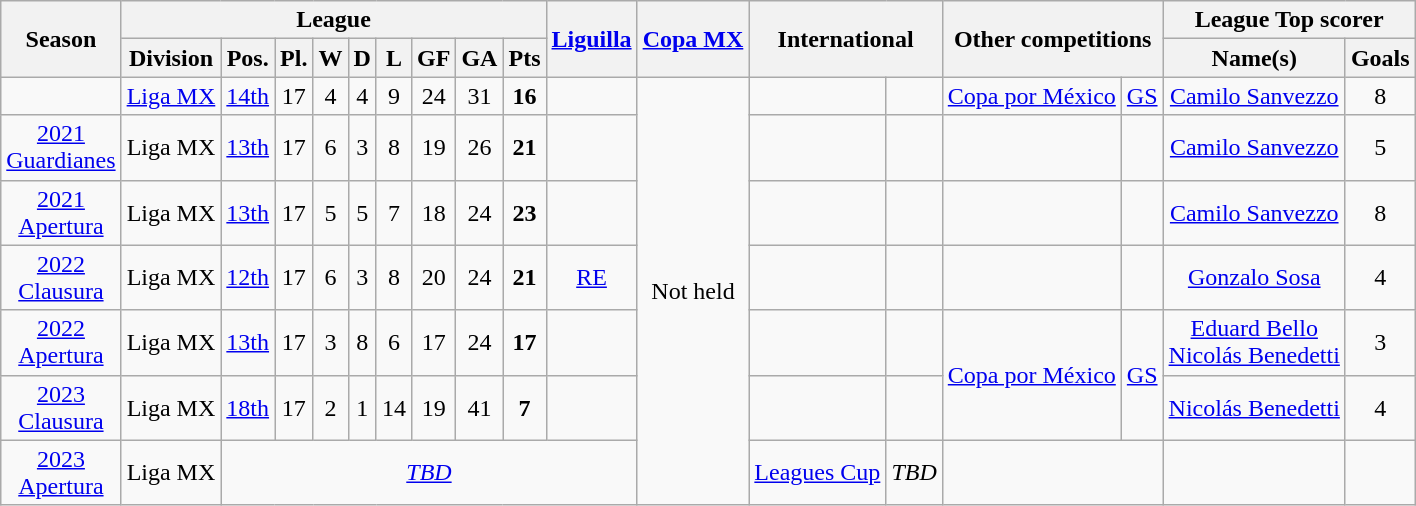<table class="wikitable" style="text-align:center">
<tr>
<th rowspan="2" width=60px>Season</th>
<th colspan="9">League</th>
<th rowspan="2"><a href='#'>Liguilla</a></th>
<th rowspan="2"><a href='#'>Copa MX</a></th>
<th rowspan="2" colspan="2">International</th>
<th rowspan="2" colspan="2">Other competitions</th>
<th colspan="2">League Top scorer</th>
</tr>
<tr>
<th>Division</th>
<th>Pos.</th>
<th>Pl.</th>
<th>W</th>
<th>D</th>
<th>L</th>
<th>GF</th>
<th>GA</th>
<th>Pts</th>
<th>Name(s)</th>
<th>Goals</th>
</tr>
<tr>
<td></td>
<td><a href='#'>Liga MX</a></td>
<td><a href='#'>14th</a></td>
<td>17</td>
<td>4</td>
<td>4</td>
<td>9</td>
<td>24</td>
<td>31</td>
<td><strong>16</strong></td>
<td></td>
<td rowspan=7>Not held</td>
<td></td>
<td></td>
<td><a href='#'>Copa por México</a></td>
<td><a href='#'>GS</a></td>
<td> <a href='#'>Camilo Sanvezzo</a></td>
<td>8</td>
</tr>
<tr>
<td><a href='#'>2021 Guardianes</a></td>
<td>Liga MX</td>
<td><a href='#'>13th</a></td>
<td>17</td>
<td>6</td>
<td>3</td>
<td>8</td>
<td>19</td>
<td>26</td>
<td><strong>21</strong></td>
<td></td>
<td></td>
<td></td>
<td></td>
<td></td>
<td> <a href='#'>Camilo Sanvezzo</a></td>
<td>5</td>
</tr>
<tr>
<td><a href='#'>2021 Apertura</a></td>
<td>Liga MX</td>
<td><a href='#'>13th</a></td>
<td>17</td>
<td>5</td>
<td>5</td>
<td>7</td>
<td>18</td>
<td>24</td>
<td><strong>23</strong></td>
<td></td>
<td></td>
<td></td>
<td></td>
<td></td>
<td> <a href='#'>Camilo Sanvezzo</a></td>
<td>8</td>
</tr>
<tr>
<td><a href='#'>2022 Clausura</a></td>
<td>Liga MX</td>
<td><a href='#'>12th</a></td>
<td>17</td>
<td>6</td>
<td>3</td>
<td>8</td>
<td>20</td>
<td>24</td>
<td><strong>21</strong></td>
<td><a href='#'>RE</a></td>
<td></td>
<td></td>
<td></td>
<td></td>
<td> <a href='#'>Gonzalo Sosa</a></td>
<td>4</td>
</tr>
<tr>
<td><a href='#'>2022 Apertura</a></td>
<td>Liga MX</td>
<td><a href='#'>13th</a></td>
<td>17</td>
<td>3</td>
<td>8</td>
<td>6</td>
<td>17</td>
<td>24</td>
<td><strong>17</strong></td>
<td></td>
<td></td>
<td></td>
<td rowspan=2><a href='#'>Copa por México</a></td>
<td rowspan=2><a href='#'>GS</a></td>
<td> <a href='#'>Eduard Bello</a><br> <a href='#'>Nicolás Benedetti</a></td>
<td>3</td>
</tr>
<tr>
<td><a href='#'>2023 Clausura</a></td>
<td>Liga MX</td>
<td><a href='#'>18th</a></td>
<td>17</td>
<td>2</td>
<td>1</td>
<td>14</td>
<td>19</td>
<td>41</td>
<td><strong>7</strong></td>
<td></td>
<td></td>
<td></td>
<td> <a href='#'>Nicolás Benedetti</a></td>
<td>4</td>
</tr>
<tr>
<td><a href='#'>2023 Apertura</a></td>
<td>Liga MX</td>
<td colspan="9"><em><a href='#'>TBD</a></em></td>
<td><a href='#'>Leagues Cup</a></td>
<td><em>TBD</em></td>
<td colspan="2"></td>
<td></td>
<td></td>
</tr>
</table>
